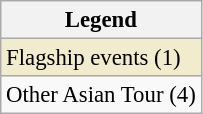<table class="wikitable" style="font-size:95%;">
<tr>
<th>Legend</th>
</tr>
<tr style="background:#f2ecce;">
<td>Flagship events (1)</td>
</tr>
<tr>
<td>Other Asian Tour (4)</td>
</tr>
</table>
